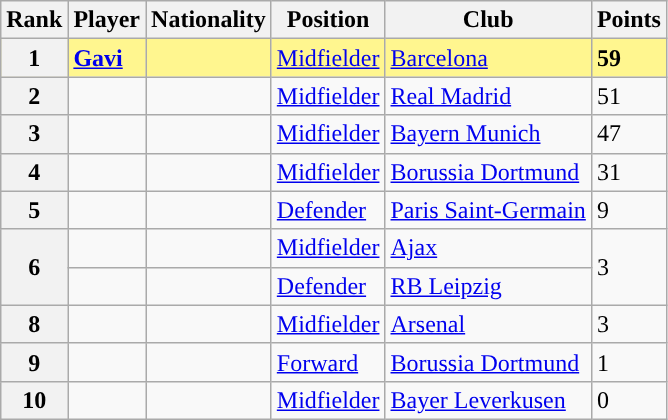<table class="wikitable sortable">
<tr>
<th scope="col">Rank</th>
<th scope="col">Player</th>
<th scope="col">Nationality</th>
<th scope="col">Position</th>
<th scope="col">Club</th>
<th scope="col">Points</th>
</tr>
<tr style="background-color:#FFF68F">
<th scope="row">1</th>
<td><strong><a href='#'>Gavi</a></strong></td>
<td></td>
<td><a href='#'>Midfielder</a></td>
<td> <a href='#'>Barcelona</a></td>
<td><strong>59</strong></td>
</tr>
<tr>
<th scope="row">2</th>
<td></td>
<td></td>
<td><a href='#'>Midfielder</a></td>
<td> <a href='#'>Real Madrid</a></td>
<td>51</td>
</tr>
<tr>
<th scope="row">3</th>
<td></td>
<td></td>
<td><a href='#'>Midfielder</a></td>
<td> <a href='#'>Bayern Munich</a></td>
<td>47</td>
</tr>
<tr>
<th scope="row">4</th>
<td></td>
<td></td>
<td><a href='#'>Midfielder</a></td>
<td> <a href='#'>Borussia Dortmund</a></td>
<td>31</td>
</tr>
<tr>
<th scope="row">5</th>
<td></td>
<td></td>
<td><a href='#'>Defender</a></td>
<td> <a href='#'>Paris Saint-Germain</a></td>
<td>9</td>
</tr>
<tr>
<th scope="rowgroup" rowspan="2">6</th>
<td></td>
<td></td>
<td><a href='#'>Midfielder</a></td>
<td> <a href='#'>Ajax</a></td>
<td rowspan="2">3</td>
</tr>
<tr>
<td></td>
<td></td>
<td><a href='#'>Defender</a></td>
<td> <a href='#'>RB Leipzig</a></td>
</tr>
<tr>
<th scope="row">8</th>
<td></td>
<td></td>
<td><a href='#'>Midfielder</a></td>
<td> <a href='#'>Arsenal</a></td>
<td>3</td>
</tr>
<tr>
<th scope="row">9</th>
<td></td>
<td></td>
<td><a href='#'>Forward</a></td>
<td> <a href='#'>Borussia Dortmund</a></td>
<td>1</td>
</tr>
<tr>
<th scope="row">10</th>
<td></td>
<td></td>
<td><a href='#'>Midfielder</a></td>
<td> <a href='#'>Bayer Leverkusen</a></td>
<td>0</td>
</tr>
</table>
